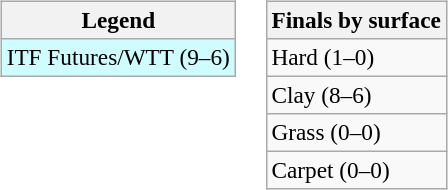<table>
<tr valign=top>
<td><br><table class=wikitable style=font-size:97%>
<tr>
<th>Legend</th>
</tr>
<tr bgcolor=cffcff>
<td>ITF Futures/WTT (9–6)</td>
</tr>
</table>
</td>
<td><br><table class=wikitable style=font-size:97%>
<tr>
<th>Finals by surface</th>
</tr>
<tr>
<td>Hard (1–0)</td>
</tr>
<tr>
<td>Clay (8–6)</td>
</tr>
<tr>
<td>Grass (0–0)</td>
</tr>
<tr>
<td>Carpet (0–0)</td>
</tr>
</table>
</td>
</tr>
</table>
